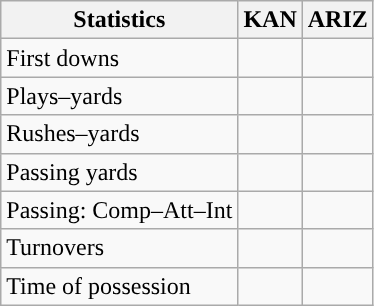<table class="wikitable" style="float:left">
<tr>
<th>Statistics</th>
<th>KAN</th>
<th>ARIZ</th>
</tr>
<tr>
<td>First downs</td>
<td></td>
<td></td>
</tr>
<tr>
<td>Plays–yards</td>
<td></td>
<td></td>
</tr>
<tr>
<td>Rushes–yards</td>
<td></td>
<td></td>
</tr>
<tr>
<td>Passing yards</td>
<td></td>
<td></td>
</tr>
<tr>
<td>Passing: Comp–Att–Int</td>
<td></td>
<td></td>
</tr>
<tr>
<td>Turnovers</td>
<td></td>
<td></td>
</tr>
<tr>
<td>Time of possession</td>
<td></td>
<td></td>
</tr>
</table>
